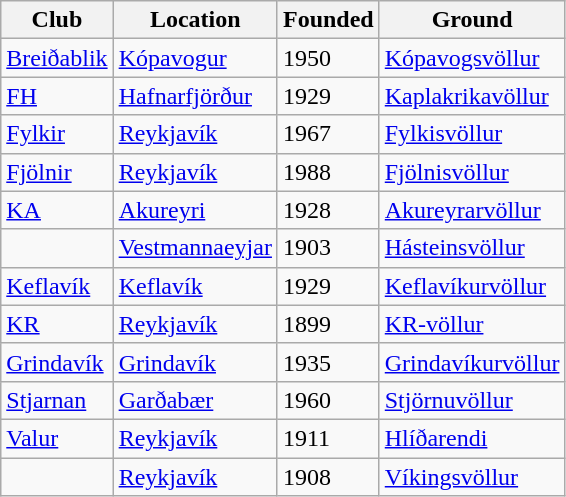<table class="wikitable sortable">
<tr>
<th>Club</th>
<th>Location</th>
<th>Founded</th>
<th>Ground</th>
</tr>
<tr>
<td><a href='#'>Breiðablik</a></td>
<td><a href='#'>Kópavogur</a></td>
<td>1950</td>
<td><a href='#'>Kópavogsvöllur</a></td>
</tr>
<tr>
<td><a href='#'>FH</a></td>
<td><a href='#'>Hafnarfjörður</a></td>
<td>1929</td>
<td><a href='#'>Kaplakrikavöllur</a></td>
</tr>
<tr>
<td><a href='#'>Fylkir</a></td>
<td><a href='#'>Reykjavík</a></td>
<td>1967</td>
<td><a href='#'>Fylkisvöllur</a></td>
</tr>
<tr>
<td><a href='#'>Fjölnir</a></td>
<td><a href='#'>Reykjavík</a></td>
<td>1988</td>
<td><a href='#'>Fjölnisvöllur</a></td>
</tr>
<tr>
<td><a href='#'>KA</a></td>
<td><a href='#'>Akureyri</a></td>
<td>1928</td>
<td><a href='#'>Akureyrarvöllur</a></td>
</tr>
<tr>
<td></td>
<td><a href='#'>Vestmannaeyjar</a></td>
<td>1903</td>
<td><a href='#'>Hásteinsvöllur</a></td>
</tr>
<tr>
<td><a href='#'>Keflavík</a></td>
<td><a href='#'>Keflavík</a></td>
<td>1929</td>
<td><a href='#'>Keflavíkurvöllur</a></td>
</tr>
<tr>
<td><a href='#'>KR</a></td>
<td><a href='#'>Reykjavík</a></td>
<td>1899</td>
<td><a href='#'>KR-völlur</a></td>
</tr>
<tr>
<td><a href='#'>Grindavík</a></td>
<td><a href='#'>Grindavík</a></td>
<td>1935</td>
<td><a href='#'>Grindavíkurvöllur</a></td>
</tr>
<tr>
<td><a href='#'>Stjarnan</a></td>
<td><a href='#'>Garðabær</a></td>
<td>1960</td>
<td><a href='#'>Stjörnuvöllur</a></td>
</tr>
<tr>
<td><a href='#'>Valur</a></td>
<td><a href='#'>Reykjavík</a></td>
<td>1911</td>
<td><a href='#'>Hlíðarendi</a></td>
</tr>
<tr>
<td></td>
<td><a href='#'>Reykjavík</a></td>
<td>1908</td>
<td><a href='#'>Víkingsvöllur</a></td>
</tr>
</table>
